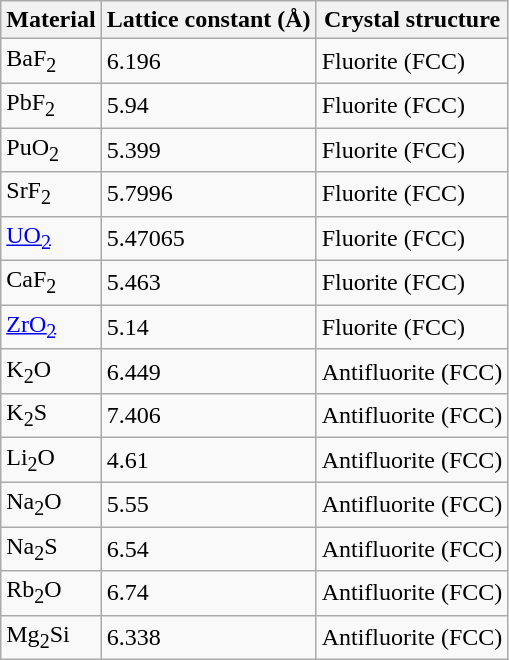<table class="wikitable">
<tr>
<th>Material</th>
<th>Lattice constant (Å)</th>
<th>Crystal structure</th>
</tr>
<tr>
<td>BaF<sub>2</sub></td>
<td>6.196</td>
<td>Fluorite (FCC)</td>
</tr>
<tr>
<td>PbF<sub>2</sub></td>
<td>5.94</td>
<td>Fluorite (FCC)</td>
</tr>
<tr>
<td>PuO<sub>2</sub></td>
<td>5.399</td>
<td>Fluorite (FCC)</td>
</tr>
<tr>
<td>SrF<sub>2</sub></td>
<td>5.7996</td>
<td>Fluorite (FCC)</td>
</tr>
<tr>
<td><a href='#'>UO<sub>2</sub></a></td>
<td>5.47065</td>
<td>Fluorite (FCC)</td>
</tr>
<tr>
<td>CaF<sub>2</sub></td>
<td>5.463</td>
<td>Fluorite (FCC)</td>
</tr>
<tr>
<td><a href='#'>ZrO<sub>2</sub></a></td>
<td>5.14</td>
<td>Fluorite (FCC)</td>
</tr>
<tr>
<td>K<sub>2</sub>O</td>
<td>6.449</td>
<td>Antifluorite (FCC)</td>
</tr>
<tr>
<td>K<sub>2</sub>S</td>
<td>7.406</td>
<td>Antifluorite (FCC)</td>
</tr>
<tr>
<td>Li<sub>2</sub>O</td>
<td>4.61</td>
<td>Antifluorite (FCC)</td>
</tr>
<tr>
<td>Na<sub>2</sub>O</td>
<td>5.55</td>
<td>Antifluorite (FCC)</td>
</tr>
<tr>
<td>Na<sub>2</sub>S</td>
<td>6.54</td>
<td>Antifluorite (FCC)</td>
</tr>
<tr>
<td>Rb<sub>2</sub>O</td>
<td>6.74</td>
<td>Antifluorite (FCC)</td>
</tr>
<tr>
<td>Mg<sub>2</sub>Si</td>
<td>6.338</td>
<td>Antifluorite (FCC)</td>
</tr>
</table>
